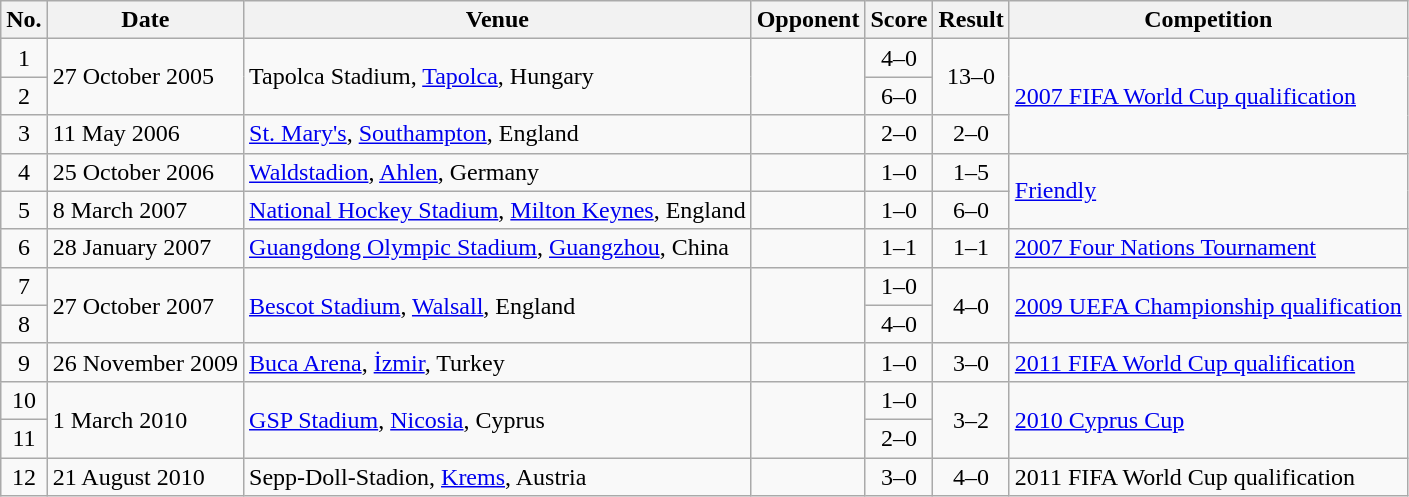<table class="wikitable sortable">
<tr>
<th scope=col>No.</th>
<th scope=col>Date</th>
<th scope=col>Venue</th>
<th scope=col>Opponent</th>
<th scope=col>Score</th>
<th scope=col>Result</th>
<th scope=col>Competition</th>
</tr>
<tr>
<td align=center>1</td>
<td rowspan=2>27 October 2005</td>
<td rowspan=2>Tapolca Stadium, <a href='#'>Tapolca</a>, Hungary</td>
<td rowspan=2></td>
<td align=center>4–0</td>
<td rowspan=2 align=center>13–0</td>
<td rowspan=3><a href='#'>2007 FIFA World Cup qualification</a></td>
</tr>
<tr>
<td align=center>2</td>
<td align=center>6–0</td>
</tr>
<tr>
<td align=center>3</td>
<td>11 May 2006</td>
<td><a href='#'>St. Mary's</a>, <a href='#'>Southampton</a>, England</td>
<td></td>
<td align=center>2–0</td>
<td align=center>2–0</td>
</tr>
<tr>
<td align=center>4</td>
<td>25 October 2006</td>
<td><a href='#'>Waldstadion</a>, <a href='#'>Ahlen</a>, Germany</td>
<td></td>
<td align=center>1–0</td>
<td align=center>1–5</td>
<td rowspan=2><a href='#'>Friendly</a></td>
</tr>
<tr>
<td align=center>5</td>
<td>8 March 2007</td>
<td><a href='#'>National Hockey Stadium</a>, <a href='#'>Milton Keynes</a>, England</td>
<td></td>
<td align=center>1–0</td>
<td align=center>6–0</td>
</tr>
<tr>
<td align=center>6</td>
<td>28 January 2007</td>
<td><a href='#'>Guangdong Olympic Stadium</a>, <a href='#'>Guangzhou</a>, China</td>
<td></td>
<td align=center>1–1</td>
<td align=center>1–1</td>
<td><a href='#'>2007 Four Nations Tournament</a></td>
</tr>
<tr>
<td align=center>7</td>
<td rowspan=2>27 October 2007</td>
<td rowspan=2><a href='#'>Bescot Stadium</a>, <a href='#'>Walsall</a>, England</td>
<td rowspan=2></td>
<td align=center>1–0</td>
<td rowspan=2 align=center>4–0</td>
<td rowspan=2><a href='#'>2009 UEFA Championship qualification</a></td>
</tr>
<tr>
<td align=center>8</td>
<td align=center>4–0</td>
</tr>
<tr>
<td align=center>9</td>
<td>26 November 2009</td>
<td><a href='#'>Buca Arena</a>, <a href='#'>İzmir</a>, Turkey</td>
<td></td>
<td align=center>1–0</td>
<td align=center>3–0</td>
<td><a href='#'>2011 FIFA World Cup qualification</a></td>
</tr>
<tr>
<td align=center>10</td>
<td rowspan=2>1 March 2010</td>
<td rowspan=2><a href='#'>GSP Stadium</a>, <a href='#'>Nicosia</a>, Cyprus</td>
<td rowspan=2></td>
<td align=center>1–0</td>
<td rowspan=2 align=center>3–2</td>
<td rowspan=2><a href='#'>2010 Cyprus Cup</a></td>
</tr>
<tr>
<td align=center>11</td>
<td align=center>2–0</td>
</tr>
<tr>
<td align=center>12</td>
<td>21 August 2010</td>
<td>Sepp-Doll-Stadion, <a href='#'>Krems</a>, Austria</td>
<td></td>
<td align=center>3–0</td>
<td align=center>4–0</td>
<td>2011 FIFA World Cup qualification</td>
</tr>
</table>
